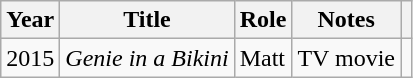<table class="wikitable">
<tr>
<th scope="col">Year</th>
<th scope="col">Title</th>
<th scope="col">Role</th>
<th scope="col" class="unsortable">Notes</th>
<th scope="col" class="unsortable"></th>
</tr>
<tr>
<td style="text-align:center;">2015</td>
<td><em>Genie in a Bikini</em></td>
<td>Matt</td>
<td>TV movie</td>
<td></td>
</tr>
</table>
